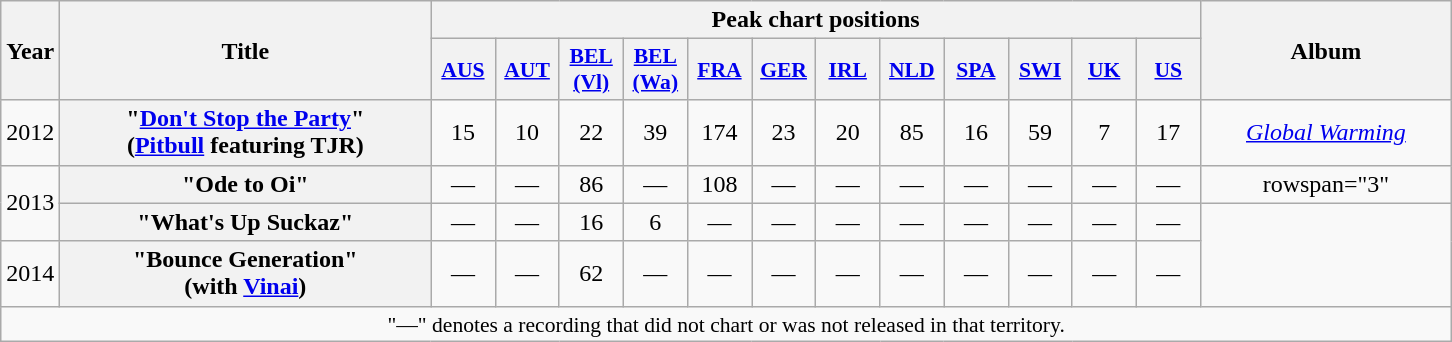<table class="wikitable plainrowheaders" style="text-align:center;">
<tr>
<th scope="col" rowspan="2" style="width:1em;">Year</th>
<th scope="col" rowspan="2" style="width:15em;">Title</th>
<th scope="col" colspan="12">Peak chart positions</th>
<th scope="col" rowspan="2" style="width:10em;">Album</th>
</tr>
<tr>
<th scope="col" style="width:2.5em;font-size:90%;"><a href='#'>AUS</a><br></th>
<th scope="col" style="width:2.5em;font-size:90%;"><a href='#'>AUT</a><br></th>
<th scope="col" style="width:2.5em;font-size:90%;"><a href='#'>BEL (Vl)</a><br></th>
<th scope="col" style="width:2.5em;font-size:90%;"><a href='#'>BEL (Wa)</a><br></th>
<th scope="col" style="width:2.5em;font-size:90%;"><a href='#'>FRA</a><br></th>
<th scope="col" style="width:2.5em;font-size:90%;"><a href='#'>GER</a><br></th>
<th scope="col" style="width:2.5em;font-size:90%;"><a href='#'>IRL</a><br></th>
<th scope="col" style="width:2.5em;font-size:90%;"><a href='#'>NLD</a><br></th>
<th scope="col" style="width:2.5em;font-size:90%;"><a href='#'>SPA</a><br></th>
<th scope="col" style="width:2.5em;font-size:90%;"><a href='#'>SWI</a><br></th>
<th scope="col" style="width:2.5em;font-size:90%;"><a href='#'>UK</a><br></th>
<th scope="col" style="width:2.5em;font-size:90%;"><a href='#'>US</a><br></th>
</tr>
<tr>
<td rowspan="1">2012</td>
<th scope="row">"<a href='#'>Don't Stop the Party</a>" <br><span>(<a href='#'>Pitbull</a> featuring TJR)</span></th>
<td>15</td>
<td>10</td>
<td>22</td>
<td>39</td>
<td>174</td>
<td>23</td>
<td>20</td>
<td>85</td>
<td>16</td>
<td>59</td>
<td>7</td>
<td>17</td>
<td rowspan="1"><em><a href='#'>Global Warming</a></em></td>
</tr>
<tr>
<td rowspan="2">2013</td>
<th scope="row">"Ode to Oi"</th>
<td>—</td>
<td>—</td>
<td>86</td>
<td>—</td>
<td>108</td>
<td>—</td>
<td>—</td>
<td>—</td>
<td>—</td>
<td>—</td>
<td>—</td>
<td>—</td>
<td>rowspan="3" </td>
</tr>
<tr>
<th scope="row">"What's Up Suckaz"</th>
<td>—</td>
<td>—</td>
<td>16</td>
<td>6</td>
<td>—</td>
<td>—</td>
<td>—</td>
<td>—</td>
<td>—</td>
<td>—</td>
<td>—</td>
<td>—</td>
</tr>
<tr>
<td>2014</td>
<th scope="row">"Bounce Generation" <br><span>(with <a href='#'>Vinai</a>)</span></th>
<td>—</td>
<td>—</td>
<td>62</td>
<td>—</td>
<td>—</td>
<td>—</td>
<td>—</td>
<td>—</td>
<td>—</td>
<td>—</td>
<td>—</td>
<td>—</td>
</tr>
<tr>
<td colspan="16" style="font-size:90%">"—" denotes a recording that did not chart or was not released in that territory.</td>
</tr>
</table>
